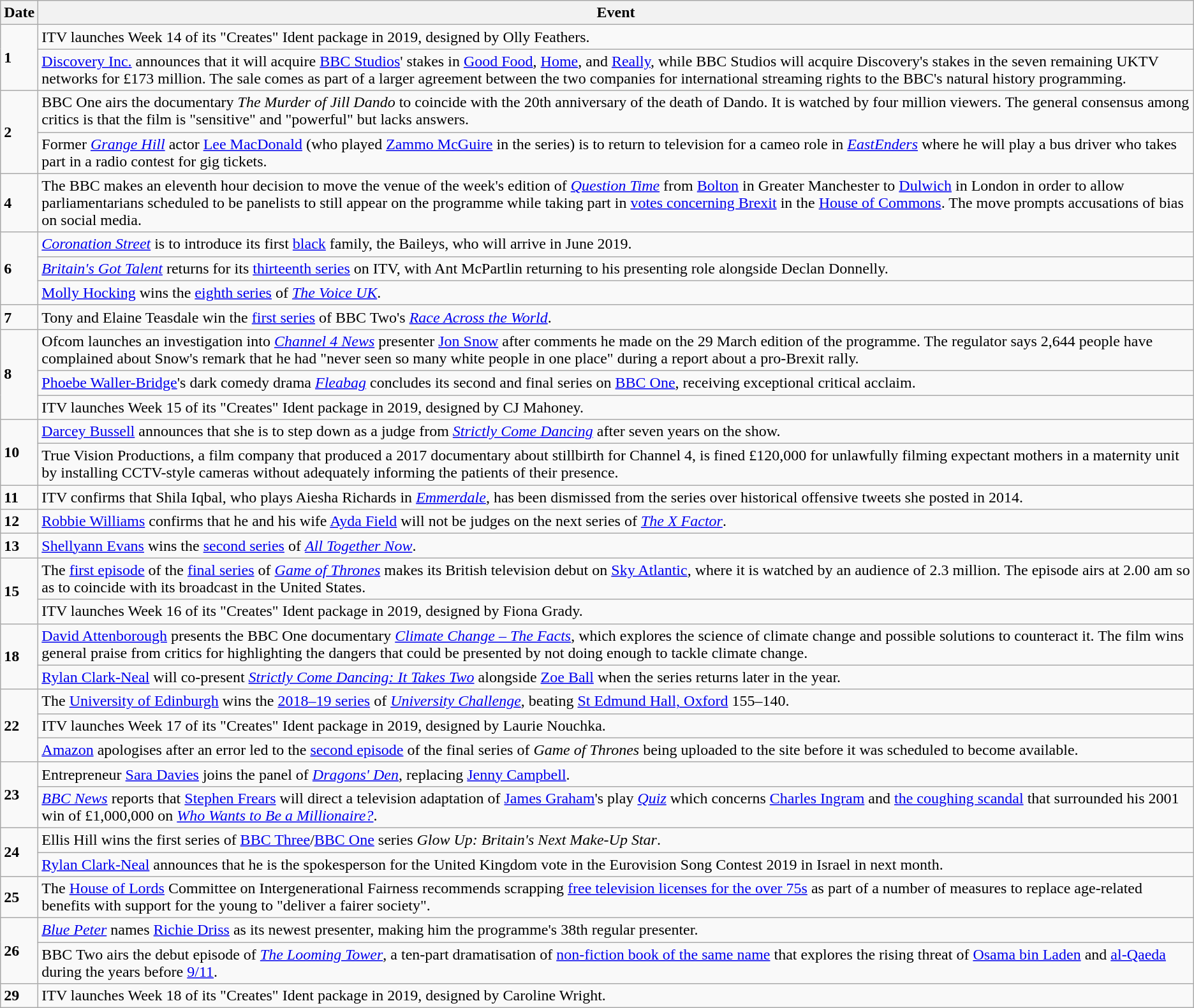<table class="wikitable">
<tr>
<th>Date</th>
<th>Event</th>
</tr>
<tr>
<td rowspan="2"><strong>1</strong></td>
<td>ITV launches Week 14 of its "Creates" Ident package in 2019, designed by Olly Feathers.</td>
</tr>
<tr>
<td><a href='#'>Discovery Inc.</a> announces that it will acquire <a href='#'>BBC Studios</a>' stakes in <a href='#'>Good Food</a>, <a href='#'>Home</a>, and <a href='#'>Really</a>, while BBC Studios will acquire Discovery's stakes in the seven remaining UKTV networks for £173 million. The sale comes as part of a larger agreement between the two companies for international streaming rights to the BBC's natural history programming.</td>
</tr>
<tr>
<td rowspan=2><strong>2</strong></td>
<td>BBC One airs the documentary <em>The Murder of Jill Dando</em> to coincide with the 20th anniversary of the death of Dando. It is watched by four million viewers. The general consensus among critics is that the film is "sensitive" and "powerful" but lacks answers.</td>
</tr>
<tr>
<td>Former <em><a href='#'>Grange Hill</a></em> actor <a href='#'>Lee MacDonald</a> (who played <a href='#'>Zammo McGuire</a> in the series) is to return to television for a cameo role in <em><a href='#'>EastEnders</a></em> where he will play a bus driver who takes part in a radio contest for gig tickets.</td>
</tr>
<tr>
<td><strong>4</strong></td>
<td>The BBC makes an eleventh hour decision to move the venue of the week's edition of <em><a href='#'>Question Time</a></em> from <a href='#'>Bolton</a> in Greater Manchester to <a href='#'>Dulwich</a> in London in order to allow parliamentarians scheduled to be panelists to still appear on the programme while taking part in <a href='#'>votes concerning Brexit</a> in the <a href='#'>House of Commons</a>. The move prompts accusations of bias on social media.</td>
</tr>
<tr>
<td rowspan="3"><strong>6</strong></td>
<td><em><a href='#'>Coronation Street</a></em> is to introduce its first <a href='#'>black</a> family, the Baileys, who will arrive in June 2019.</td>
</tr>
<tr>
<td><em><a href='#'>Britain's Got Talent</a></em> returns for its <a href='#'>thirteenth series</a> on ITV, with Ant McPartlin returning to his presenting role alongside Declan Donnelly.</td>
</tr>
<tr>
<td><a href='#'>Molly Hocking</a> wins the <a href='#'>eighth series</a> of <em><a href='#'>The Voice UK</a></em>.</td>
</tr>
<tr>
<td><strong>7</strong></td>
<td>Tony and Elaine Teasdale win the <a href='#'>first series</a> of BBC Two's <em><a href='#'>Race Across the World</a></em>.</td>
</tr>
<tr>
<td rowspan=3><strong>8</strong></td>
<td>Ofcom launches an investigation into <em><a href='#'>Channel 4 News</a></em> presenter <a href='#'>Jon Snow</a> after comments he made on the 29 March edition of the programme. The regulator says 2,644 people have complained about Snow's remark that he had "never seen so many white people in one place" during a report about a pro-Brexit rally.</td>
</tr>
<tr>
<td><a href='#'>Phoebe Waller-Bridge</a>'s dark comedy drama <em><a href='#'>Fleabag</a></em> concludes its second and final series on <a href='#'>BBC One</a>, receiving exceptional critical acclaim.</td>
</tr>
<tr>
<td>ITV launches Week 15 of its "Creates" Ident package in 2019, designed by CJ Mahoney.</td>
</tr>
<tr>
<td rowspan=2><strong>10</strong></td>
<td><a href='#'>Darcey Bussell</a> announces that she is to step down as a judge from <em><a href='#'>Strictly Come Dancing</a></em> after seven years on the show.</td>
</tr>
<tr>
<td>True Vision Productions, a film company that produced a 2017 documentary about stillbirth for Channel 4, is fined £120,000 for unlawfully filming expectant mothers in a maternity unit by installing CCTV-style cameras without adequately informing the patients of their presence.</td>
</tr>
<tr>
<td><strong>11</strong></td>
<td>ITV confirms that Shila Iqbal, who plays Aiesha Richards in <em><a href='#'>Emmerdale</a></em>, has been dismissed from the series over historical offensive tweets she posted in 2014.</td>
</tr>
<tr>
<td><strong>12</strong></td>
<td><a href='#'>Robbie Williams</a> confirms that he and his wife <a href='#'>Ayda Field</a> will not be judges on the next series of <em><a href='#'>The X Factor</a></em>.</td>
</tr>
<tr>
<td><strong>13</strong></td>
<td><a href='#'>Shellyann Evans</a> wins the <a href='#'>second series</a> of <em><a href='#'>All Together Now</a></em>.</td>
</tr>
<tr>
<td rowspan=2><strong>15</strong></td>
<td>The <a href='#'>first episode</a> of the <a href='#'>final series</a> of <em><a href='#'>Game of Thrones</a></em> makes its British television debut on <a href='#'>Sky Atlantic</a>, where it is watched by an audience of 2.3 million. The episode airs at 2.00 am so as to coincide with its broadcast in the United States.</td>
</tr>
<tr>
<td>ITV launches Week 16 of its "Creates" Ident package in 2019, designed by Fiona Grady.</td>
</tr>
<tr>
<td rowspan=2><strong>18</strong></td>
<td><a href='#'>David Attenborough</a> presents the BBC One documentary <em><a href='#'>Climate Change – The Facts</a></em>, which explores the science of climate change and possible solutions to counteract it. The film wins general praise from critics for highlighting the dangers that could be presented by not doing enough to tackle climate change.</td>
</tr>
<tr>
<td><a href='#'>Rylan Clark-Neal</a> will co-present <em><a href='#'>Strictly Come Dancing: It Takes Two</a></em> alongside <a href='#'>Zoe Ball</a> when the series returns later in the year.</td>
</tr>
<tr>
<td rowspan=3><strong>22</strong></td>
<td>The <a href='#'>University of Edinburgh</a> wins the <a href='#'>2018–19 series</a> of <em><a href='#'>University Challenge</a></em>, beating <a href='#'>St Edmund Hall, Oxford</a> 155–140.</td>
</tr>
<tr>
<td>ITV launches Week 17 of its "Creates" Ident package in 2019, designed by Laurie Nouchka.</td>
</tr>
<tr>
<td><a href='#'>Amazon</a> apologises after an error led to the <a href='#'>second episode</a> of the final series of <em>Game of Thrones</em> being uploaded to the site before it was scheduled to become available.</td>
</tr>
<tr>
<td rowspan=2><strong>23</strong></td>
<td>Entrepreneur <a href='#'>Sara Davies</a> joins the panel of <em><a href='#'>Dragons' Den</a></em>, replacing <a href='#'>Jenny Campbell</a>.</td>
</tr>
<tr>
<td><em><a href='#'>BBC News</a></em> reports that <a href='#'>Stephen Frears</a> will direct a television adaptation of <a href='#'>James Graham</a>'s play <em><a href='#'>Quiz</a></em> which concerns <a href='#'>Charles Ingram</a> and <a href='#'>the coughing scandal</a> that surrounded his 2001 win of £1,000,000 on <em><a href='#'>Who Wants to Be a Millionaire?</a></em>.</td>
</tr>
<tr>
<td rowspan=2><strong>24</strong></td>
<td>Ellis Hill wins the first series of <a href='#'>BBC Three</a>/<a href='#'>BBC One</a> series <em>Glow Up: Britain's Next Make-Up Star</em>.</td>
</tr>
<tr>
<td><a href='#'>Rylan Clark-Neal</a> announces that he is the spokesperson for the United Kingdom vote in the Eurovision Song Contest 2019 in Israel in next month.</td>
</tr>
<tr>
<td><strong>25</strong></td>
<td>The <a href='#'>House of Lords</a> Committee on Intergenerational Fairness recommends scrapping <a href='#'>free television licenses for the over 75s</a> as part of a number of measures to replace age-related benefits with support for the young to "deliver a fairer society".</td>
</tr>
<tr>
<td rowspan=2><strong>26</strong></td>
<td><em><a href='#'>Blue Peter</a></em> names <a href='#'>Richie Driss</a> as its newest presenter, making him the programme's 38th regular presenter.</td>
</tr>
<tr>
<td>BBC Two airs the debut episode of <em><a href='#'>The Looming Tower</a></em>, a ten-part dramatisation of <a href='#'>non-fiction book of the same name</a> that explores the rising threat of <a href='#'>Osama bin Laden</a> and <a href='#'>al-Qaeda</a> during the years before <a href='#'>9/11</a>.</td>
</tr>
<tr>
<td><strong>29</strong></td>
<td>ITV launches Week 18 of its "Creates" Ident package in 2019, designed by Caroline Wright.</td>
</tr>
</table>
